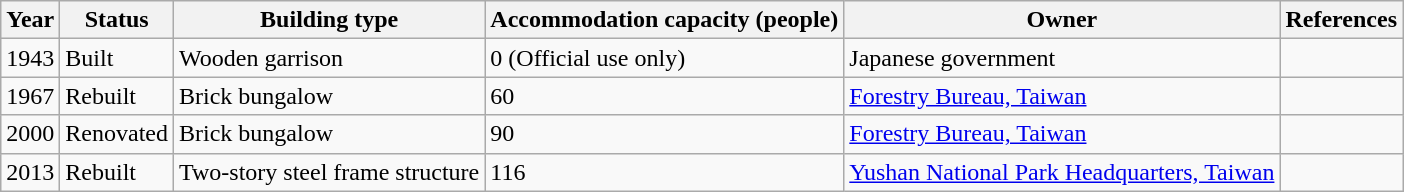<table class="wikitable">
<tr>
<th>Year</th>
<th>Status</th>
<th>Building type</th>
<th>Accommodation capacity (people)</th>
<th>Owner</th>
<th>References</th>
</tr>
<tr>
<td>1943</td>
<td>Built</td>
<td>Wooden garrison</td>
<td>0 (Official use only)</td>
<td>Japanese government</td>
<td></td>
</tr>
<tr>
<td>1967</td>
<td>Rebuilt</td>
<td>Brick bungalow</td>
<td>60</td>
<td><a href='#'>Forestry Bureau, Taiwan</a></td>
<td></td>
</tr>
<tr>
<td>2000</td>
<td>Renovated</td>
<td>Brick bungalow</td>
<td>90</td>
<td><a href='#'>Forestry Bureau, Taiwan</a></td>
<td></td>
</tr>
<tr>
<td>2013</td>
<td>Rebuilt</td>
<td>Two-story steel frame structure</td>
<td>116</td>
<td><a href='#'>Yushan National Park Headquarters, Taiwan</a></td>
<td></td>
</tr>
</table>
